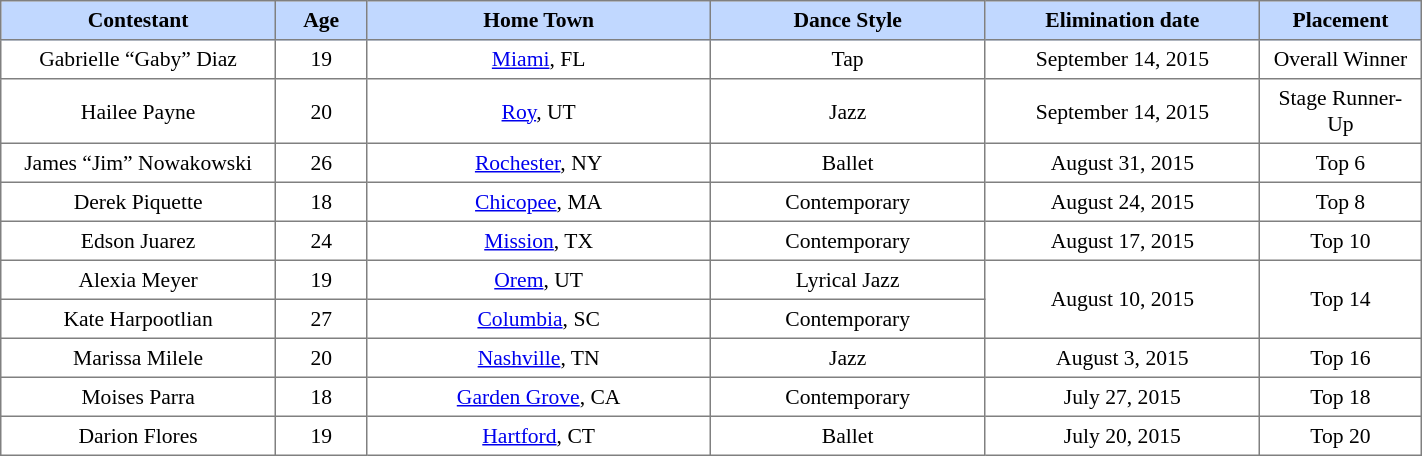<table border="1" cellpadding="4" cellspacing="0" style="text-align:center; font-size:90%; border-collapse:collapse; width:75%;">
<tr style="background:#C1D8FF;">
<th style="width:12%;">Contestant</th>
<th style="width:4%; text-align:center;">Age</th>
<th style="width:15%;">Home Town</th>
<th style="width:12%;">Dance Style</th>
<th style="width:12%;">Elimination date</th>
<th style="width:6%;">Placement</th>
</tr>
<tr>
<td>Gabrielle “Gaby” Diaz</td>
<td>19</td>
<td><a href='#'>Miami</a>, FL</td>
<td>Tap</td>
<td>September 14, 2015</td>
<td>Overall Winner</td>
</tr>
<tr>
<td>Hailee Payne</td>
<td>20</td>
<td><a href='#'>Roy</a>, UT</td>
<td>Jazz</td>
<td>September 14, 2015</td>
<td>Stage Runner-Up</td>
</tr>
<tr>
<td>James “Jim” Nowakowski</td>
<td>26</td>
<td><a href='#'>Rochester</a>, NY</td>
<td>Ballet</td>
<td>August 31, 2015</td>
<td>Top 6</td>
</tr>
<tr>
<td>Derek Piquette</td>
<td>18</td>
<td><a href='#'>Chicopee</a>, MA</td>
<td>Contemporary</td>
<td>August 24, 2015</td>
<td>Top 8</td>
</tr>
<tr>
<td>Edson Juarez</td>
<td>24</td>
<td><a href='#'>Mission</a>, TX</td>
<td>Contemporary</td>
<td>August 17, 2015</td>
<td>Top 10</td>
</tr>
<tr>
<td>Alexia Meyer</td>
<td>19</td>
<td><a href='#'>Orem</a>, UT</td>
<td>Lyrical Jazz</td>
<td rowspan="2">August 10, 2015</td>
<td rowspan="2">Top 14</td>
</tr>
<tr>
<td>Kate Harpootlian</td>
<td>27</td>
<td><a href='#'>Columbia</a>, SC</td>
<td>Contemporary</td>
</tr>
<tr>
<td>Marissa Milele</td>
<td>20</td>
<td><a href='#'>Nashville</a>, TN</td>
<td>Jazz</td>
<td>August 3, 2015</td>
<td>Top 16</td>
</tr>
<tr>
<td>Moises Parra</td>
<td>18</td>
<td><a href='#'>Garden Grove</a>, CA</td>
<td>Contemporary</td>
<td>July 27, 2015</td>
<td>Top 18</td>
</tr>
<tr>
<td>Darion Flores</td>
<td>19</td>
<td><a href='#'>Hartford</a>, CT</td>
<td>Ballet</td>
<td>July 20, 2015</td>
<td>Top 20</td>
</tr>
</table>
